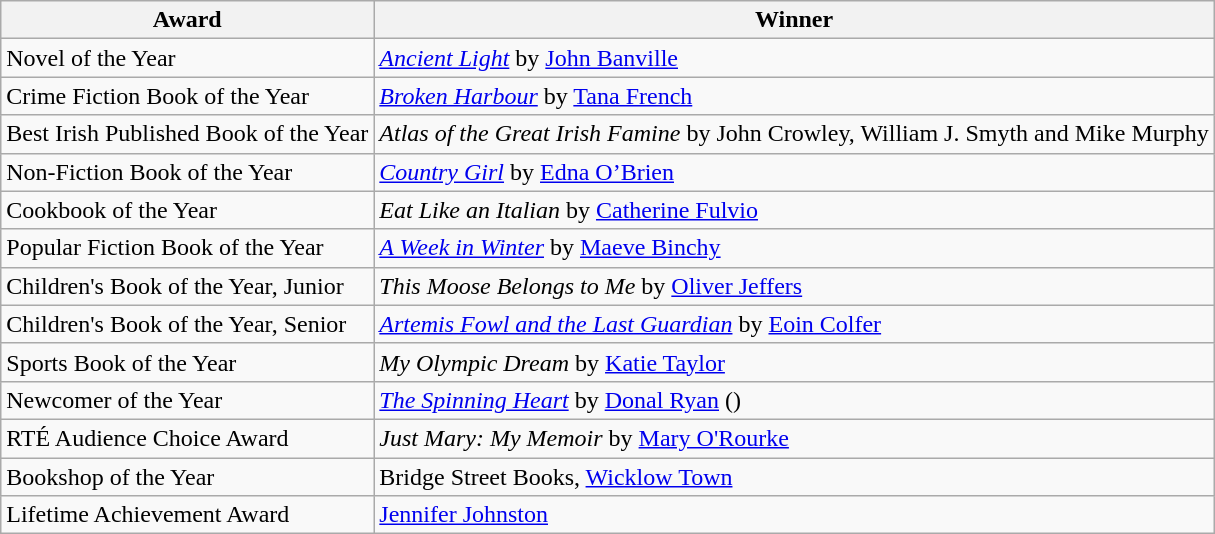<table class="wikitable">
<tr>
<th>Award</th>
<th>Winner</th>
</tr>
<tr>
<td>Novel of the Year</td>
<td><em><a href='#'>Ancient Light</a></em> by <a href='#'>John Banville</a></td>
</tr>
<tr>
<td>Crime Fiction Book of the Year</td>
<td><em><a href='#'>Broken Harbour</a></em> by <a href='#'>Tana French</a></td>
</tr>
<tr>
<td>Best Irish Published Book of the Year</td>
<td><em>Atlas of the Great Irish Famine</em> by John Crowley, William J. Smyth and Mike Murphy</td>
</tr>
<tr>
<td>Non-Fiction Book of the Year</td>
<td><em><a href='#'>Country Girl</a></em> by <a href='#'>Edna O’Brien</a></td>
</tr>
<tr>
<td>Cookbook of the Year</td>
<td><em>Eat Like an Italian</em> by <a href='#'>Catherine Fulvio</a></td>
</tr>
<tr>
<td>Popular Fiction Book of the Year</td>
<td><em><a href='#'>A Week in Winter</a></em> by <a href='#'>Maeve Binchy</a></td>
</tr>
<tr>
<td>Children's Book of the Year, Junior</td>
<td><em>This Moose Belongs to Me</em> by <a href='#'>Oliver Jeffers</a></td>
</tr>
<tr>
<td>Children's Book of the Year, Senior</td>
<td><em><a href='#'>Artemis Fowl and the Last Guardian</a></em> by <a href='#'>Eoin Colfer</a></td>
</tr>
<tr>
<td>Sports Book of the Year</td>
<td><em>My Olympic Dream</em> by <a href='#'>Katie Taylor</a></td>
</tr>
<tr>
<td>Newcomer of the Year</td>
<td><em><a href='#'>The Spinning Heart</a></em> by <a href='#'>Donal Ryan</a> ()</td>
</tr>
<tr>
<td>RTÉ Audience Choice Award</td>
<td><em>Just Mary: My Memoir</em> by <a href='#'>Mary O'Rourke</a></td>
</tr>
<tr>
<td>Bookshop of the Year</td>
<td>Bridge Street Books, <a href='#'>Wicklow Town</a></td>
</tr>
<tr>
<td>Lifetime Achievement Award</td>
<td><a href='#'>Jennifer Johnston</a></td>
</tr>
</table>
